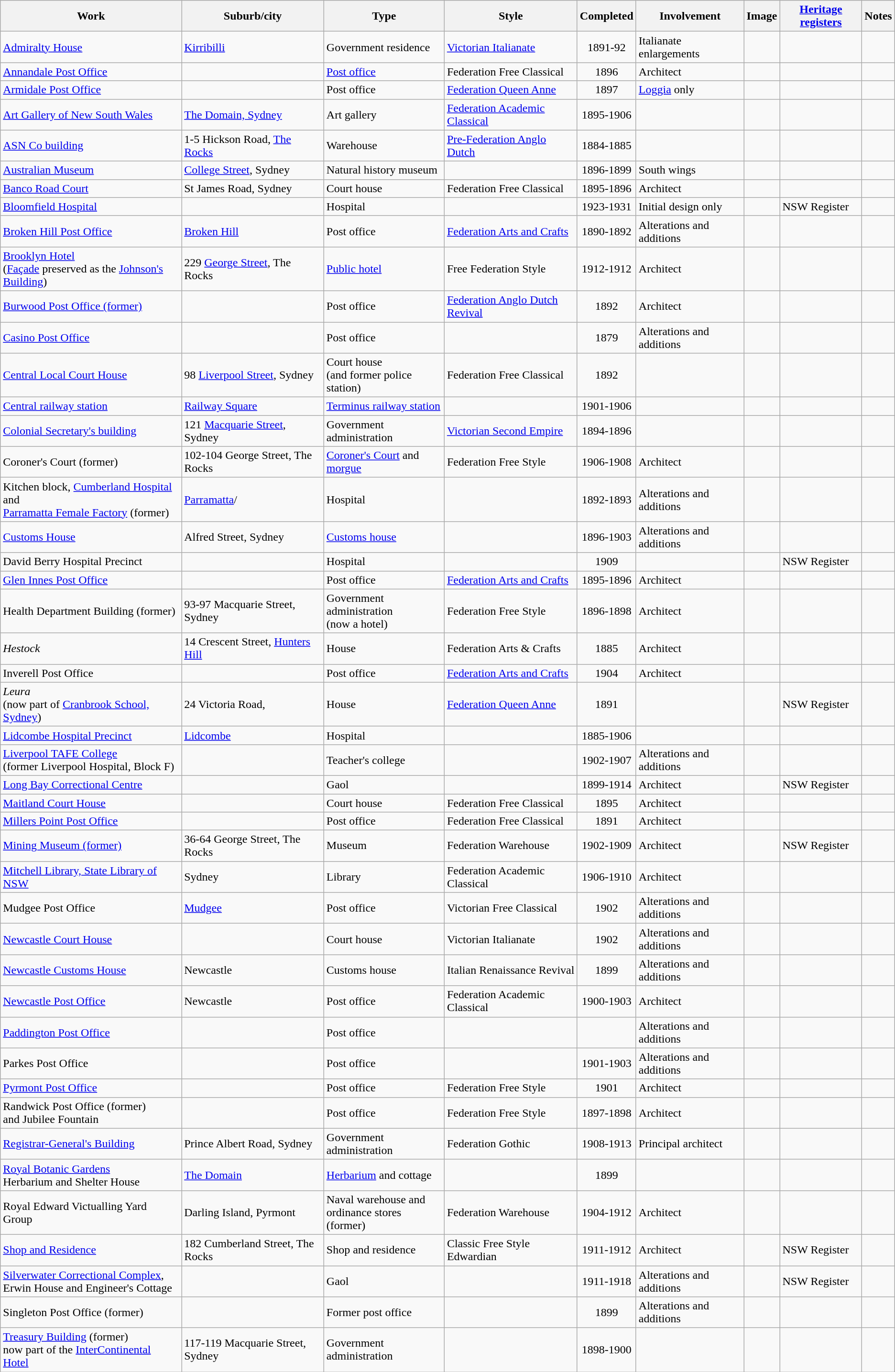<table class="wikitable sortable">
<tr>
<th>Work</th>
<th>Suburb/city</th>
<th>Type</th>
<th>Style</th>
<th>Completed</th>
<th>Involvement</th>
<th>Image</th>
<th><a href='#'>Heritage registers</a></th>
<th>Notes</th>
</tr>
<tr>
<td><a href='#'>Admiralty House</a></td>
<td><a href='#'>Kirribilli</a></td>
<td>Government residence</td>
<td><a href='#'>Victorian Italianate</a></td>
<td align=center>1891-92</td>
<td>Italianate enlargements</td>
<td></td>
<td></td>
<td></td>
</tr>
<tr>
<td><a href='#'>Annandale Post Office</a></td>
<td></td>
<td><a href='#'>Post office</a></td>
<td>Federation Free Classical</td>
<td align=center>1896</td>
<td>Architect</td>
<td></td>
<td></td>
<td></td>
</tr>
<tr>
<td><a href='#'>Armidale Post Office</a></td>
<td></td>
<td>Post office</td>
<td><a href='#'>Federation Queen Anne</a></td>
<td align=center>1897</td>
<td><a href='#'>Loggia</a> only</td>
<td></td>
<td></td>
<td></td>
</tr>
<tr>
<td><a href='#'>Art Gallery of New South Wales</a></td>
<td><a href='#'>The Domain, Sydney</a></td>
<td>Art gallery</td>
<td><a href='#'>Federation Academic Classical</a></td>
<td align=center>1895-1906</td>
<td></td>
<td></td>
<td></td>
<td></td>
</tr>
<tr>
<td><a href='#'>ASN Co building</a></td>
<td>1-5 Hickson Road, <a href='#'>The Rocks</a></td>
<td>Warehouse</td>
<td><a href='#'>Pre-Federation Anglo Dutch</a></td>
<td align=center>1884-1885</td>
<td></td>
<td></td>
<td></td>
<td></td>
</tr>
<tr>
<td><a href='#'>Australian Museum</a></td>
<td><a href='#'>College Street</a>, Sydney</td>
<td>Natural history museum</td>
<td></td>
<td align=center>1896-1899</td>
<td>South wings</td>
<td></td>
<td></td>
<td></td>
</tr>
<tr>
<td><a href='#'>Banco Road Court</a></td>
<td>St James Road, Sydney</td>
<td>Court house</td>
<td>Federation Free Classical</td>
<td align=center>1895-1896</td>
<td>Architect</td>
<td></td>
<td></td>
<td></td>
</tr>
<tr>
<td><a href='#'>Bloomfield Hospital</a></td>
<td></td>
<td>Hospital</td>
<td></td>
<td align=center>1923-1931</td>
<td>Initial design only</td>
<td></td>
<td>NSW Register</td>
<td></td>
</tr>
<tr>
<td><a href='#'>Broken Hill Post Office</a></td>
<td><a href='#'>Broken Hill</a></td>
<td>Post office</td>
<td><a href='#'>Federation Arts and Crafts</a></td>
<td align=center>1890-1892</td>
<td>Alterations and additions</td>
<td></td>
<td></td>
<td></td>
</tr>
<tr>
<td><a href='#'>Brooklyn Hotel</a><br>(<a href='#'>Façade</a> preserved as the <a href='#'>Johnson's Building</a>)</td>
<td>229 <a href='#'>George Street</a>, The Rocks</td>
<td><a href='#'>Public hotel</a></td>
<td>Free Federation Style</td>
<td align=center>1912-1912</td>
<td>Architect</td>
<td></td>
<td></td>
<td></td>
</tr>
<tr>
<td><a href='#'>Burwood Post Office (former)</a></td>
<td></td>
<td>Post office</td>
<td><a href='#'>Federation Anglo Dutch Revival</a></td>
<td align=center>1892</td>
<td>Architect<br></td>
<td></td>
<td></td>
<td></td>
</tr>
<tr>
<td><a href='#'>Casino Post Office</a></td>
<td></td>
<td>Post office</td>
<td></td>
<td align=center>1879</td>
<td>Alterations and additions</td>
<td></td>
<td></td>
<td></td>
</tr>
<tr>
<td><a href='#'>Central Local Court House</a></td>
<td>98 <a href='#'>Liverpool Street</a>, Sydney</td>
<td>Court house<br>(and former police station)</td>
<td>Federation Free Classical</td>
<td align=center>1892</td>
<td></td>
<td></td>
<td></td>
<td></td>
</tr>
<tr>
<td><a href='#'>Central railway station</a></td>
<td><a href='#'>Railway Square</a></td>
<td><a href='#'>Terminus railway station</a></td>
<td></td>
<td align=center>1901-1906</td>
<td></td>
<td></td>
<td></td>
<td></td>
</tr>
<tr>
<td><a href='#'>Colonial Secretary's building</a></td>
<td>121 <a href='#'>Macquarie Street</a>, Sydney</td>
<td>Government administration</td>
<td><a href='#'>Victorian Second Empire</a></td>
<td align=center>1894-1896</td>
<td></td>
<td></td>
<td></td>
<td></td>
</tr>
<tr>
<td>Coroner's Court (former)</td>
<td>102-104 George Street, The Rocks</td>
<td><a href='#'>Coroner's Court</a> and <a href='#'>morgue</a></td>
<td>Federation Free Style</td>
<td align=center>1906-1908</td>
<td>Architect</td>
<td></td>
<td></td>
<td></td>
</tr>
<tr>
<td>Kitchen block, <a href='#'>Cumberland Hospital</a> and<br><a href='#'>Parramatta Female Factory</a> (former)</td>
<td><a href='#'>Parramatta</a>/</td>
<td>Hospital</td>
<td></td>
<td align=center>1892-1893</td>
<td>Alterations and additions</td>
<td></td>
<td></td>
<td></td>
</tr>
<tr>
<td><a href='#'>Customs House</a></td>
<td>Alfred Street, Sydney</td>
<td><a href='#'>Customs house</a></td>
<td></td>
<td align=center>1896-1903</td>
<td>Alterations and additions</td>
<td></td>
<td></td>
<td></td>
</tr>
<tr>
<td>David Berry Hospital Precinct</td>
<td></td>
<td>Hospital</td>
<td></td>
<td align=center>1909</td>
<td></td>
<td></td>
<td>NSW Register</td>
<td></td>
</tr>
<tr>
<td><a href='#'>Glen Innes Post Office</a></td>
<td></td>
<td>Post office</td>
<td><a href='#'>Federation Arts and Crafts</a></td>
<td align=center>1895-1896</td>
<td>Architect</td>
<td></td>
<td></td>
<td></td>
</tr>
<tr>
<td>Health Department Building (former)</td>
<td>93-97 Macquarie Street, Sydney</td>
<td>Government administration<br>(now a hotel)</td>
<td>Federation Free Style</td>
<td align=center>1896-1898</td>
<td>Architect</td>
<td></td>
<td></td>
<td></td>
</tr>
<tr>
<td><em>Hestock</em></td>
<td>14 Crescent Street, <a href='#'>Hunters Hill</a></td>
<td>House</td>
<td>Federation Arts & Crafts</td>
<td align=center>1885</td>
<td>Architect</td>
<td></td>
<td></td>
<td></td>
</tr>
<tr>
<td>Inverell Post Office</td>
<td></td>
<td>Post office</td>
<td><a href='#'>Federation Arts and Crafts</a></td>
<td align=center>1904</td>
<td>Architect</td>
<td></td>
<td></td>
<td></td>
</tr>
<tr>
<td><em>Leura</em><br>(now part of <a href='#'>Cranbrook School, Sydney</a>)</td>
<td>24 Victoria Road, </td>
<td>House</td>
<td><a href='#'>Federation Queen Anne</a></td>
<td align=center>1891</td>
<td></td>
<td></td>
<td>NSW Register</td>
<td></td>
</tr>
<tr>
<td><a href='#'>Lidcombe Hospital Precinct</a></td>
<td><a href='#'>Lidcombe</a></td>
<td>Hospital</td>
<td></td>
<td align=center>1885-1906</td>
<td></td>
<td></td>
<td></td>
<td></td>
</tr>
<tr>
<td><a href='#'>Liverpool TAFE College</a><br>(former Liverpool Hospital, Block F)</td>
<td></td>
<td>Teacher's college</td>
<td></td>
<td align=center>1902-1907</td>
<td>Alterations and additions</td>
<td></td>
<td></td>
<td></td>
</tr>
<tr>
<td><a href='#'>Long Bay Correctional Centre</a></td>
<td></td>
<td>Gaol</td>
<td></td>
<td align=center>1899-1914</td>
<td>Architect</td>
<td></td>
<td>NSW Register</td>
<td></td>
</tr>
<tr>
<td><a href='#'>Maitland Court House</a></td>
<td></td>
<td>Court house</td>
<td>Federation Free Classical</td>
<td align=center>1895</td>
<td>Architect</td>
<td></td>
<td></td>
<td></td>
</tr>
<tr>
<td><a href='#'>Millers Point Post Office</a></td>
<td></td>
<td>Post office</td>
<td>Federation Free Classical</td>
<td align=center>1891</td>
<td>Architect</td>
<td></td>
<td></td>
<td></td>
</tr>
<tr>
<td><a href='#'>Mining Museum (former)</a></td>
<td>36-64 George Street, The Rocks</td>
<td>Museum</td>
<td>Federation Warehouse</td>
<td align=center>1902-1909</td>
<td>Architect</td>
<td></td>
<td>NSW Register</td>
<td></td>
</tr>
<tr>
<td><a href='#'>Mitchell Library, State Library of NSW</a></td>
<td>Sydney</td>
<td>Library</td>
<td>Federation Academic Classical</td>
<td align=center>1906-1910</td>
<td>Architect</td>
<td></td>
<td></td>
<td></td>
</tr>
<tr>
<td>Mudgee Post Office</td>
<td><a href='#'>Mudgee</a></td>
<td>Post office</td>
<td>Victorian Free Classical</td>
<td align=center>1902</td>
<td>Alterations and additions</td>
<td></td>
<td></td>
<td></td>
</tr>
<tr>
<td><a href='#'>Newcastle Court House</a></td>
<td></td>
<td>Court house</td>
<td>Victorian Italianate</td>
<td align=center>1902</td>
<td>Alterations and additions</td>
<td></td>
<td></td>
<td></td>
</tr>
<tr>
<td><a href='#'>Newcastle Customs House</a></td>
<td>Newcastle</td>
<td>Customs house</td>
<td>Italian Renaissance Revival</td>
<td align=center>1899</td>
<td>Alterations and additions</td>
<td></td>
<td></td>
<td></td>
</tr>
<tr>
<td><a href='#'>Newcastle Post Office</a></td>
<td>Newcastle</td>
<td>Post office</td>
<td>Federation Academic Classical</td>
<td align=center>1900-1903</td>
<td>Architect</td>
<td></td>
<td></td>
<td></td>
</tr>
<tr>
<td><a href='#'>Paddington Post Office</a></td>
<td></td>
<td>Post office</td>
<td></td>
<td align=center></td>
<td>Alterations and additions</td>
<td></td>
<td></td>
<td></td>
</tr>
<tr>
<td>Parkes Post Office</td>
<td></td>
<td>Post office</td>
<td></td>
<td align=center>1901-1903</td>
<td>Alterations and additions</td>
<td></td>
<td></td>
<td></td>
</tr>
<tr>
<td><a href='#'>Pyrmont Post Office</a></td>
<td></td>
<td>Post office</td>
<td>Federation Free Style</td>
<td align=center>1901</td>
<td>Architect</td>
<td></td>
<td></td>
<td></td>
</tr>
<tr>
<td>Randwick Post Office (former)<br>and Jubilee Fountain</td>
<td></td>
<td>Post office</td>
<td>Federation Free Style</td>
<td align=center>1897-1898</td>
<td>Architect</td>
<td></td>
<td></td>
<td></td>
</tr>
<tr>
<td><a href='#'>Registrar-General's Building</a><br></td>
<td>Prince Albert Road, Sydney</td>
<td>Government administration</td>
<td>Federation Gothic</td>
<td align=center>1908-1913</td>
<td>Principal architect<br></td>
<td></td>
<td></td>
<td></td>
</tr>
<tr>
<td><a href='#'>Royal Botanic Gardens</a><br>Herbarium and Shelter House</td>
<td><a href='#'>The Domain</a></td>
<td><a href='#'>Herbarium</a> and cottage</td>
<td></td>
<td align=center>1899</td>
<td></td>
<td></td>
<td></td>
<td></td>
</tr>
<tr>
<td>Royal Edward Victualling Yard Group</td>
<td>Darling Island, Pyrmont</td>
<td>Naval warehouse and<br>ordinance stores (former)</td>
<td>Federation Warehouse</td>
<td align=center>1904-1912</td>
<td>Architect<br></td>
<td></td>
<td></td>
<td></td>
</tr>
<tr>
<td><a href='#'>Shop and Residence</a></td>
<td>182 Cumberland Street, The Rocks</td>
<td>Shop and residence</td>
<td>Classic Free Style Edwardian</td>
<td align=center>1911-1912</td>
<td>Architect<br></td>
<td></td>
<td>NSW Register</td>
<td></td>
</tr>
<tr>
<td><a href='#'>Silverwater Correctional Complex</a>,<br>Erwin House and Engineer's Cottage</td>
<td></td>
<td>Gaol</td>
<td></td>
<td align=center>1911-1918</td>
<td>Alterations and additions</td>
<td></td>
<td>NSW Register</td>
<td></td>
</tr>
<tr>
<td>Singleton Post Office (former)</td>
<td></td>
<td>Former post office</td>
<td></td>
<td align=center>1899</td>
<td>Alterations and additions</td>
<td></td>
<td></td>
<td></td>
</tr>
<tr>
<td><a href='#'>Treasury Building</a> (former)<br>now part of the <a href='#'>InterContinental Hotel</a></td>
<td>117-119 Macquarie Street, Sydney</td>
<td>Government administration</td>
<td></td>
<td align=center>1898-1900</td>
<td></td>
<td></td>
<td></td>
<td></td>
</tr>
</table>
